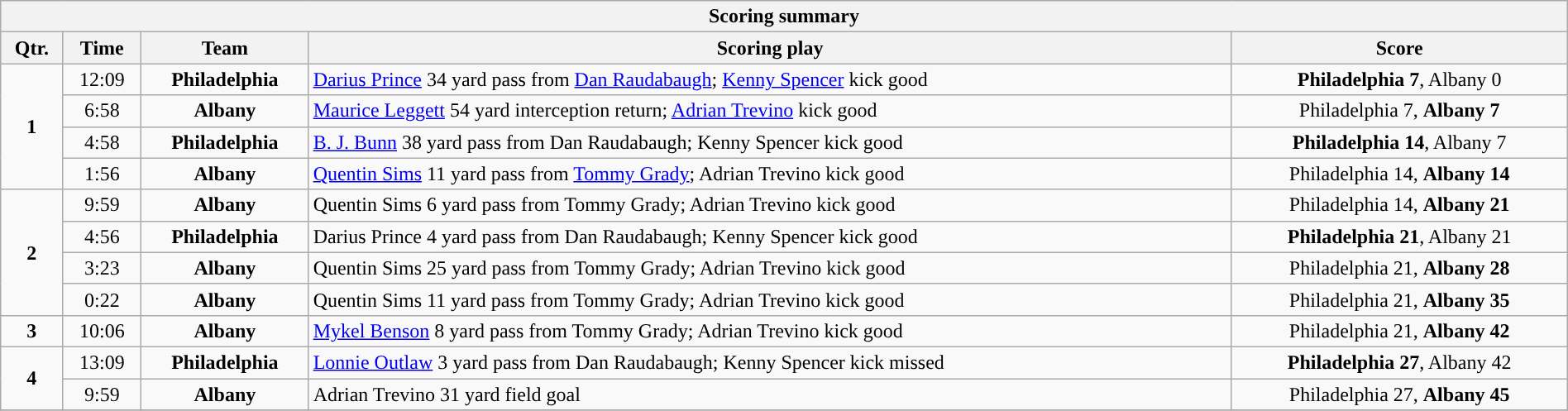<table class="wikitable collapsible" style="width:100%; text-align:center">
<tr>
<th colspan=5>Scoring summary</th>
</tr>
<tr>
<th>Qtr.</th>
<th>Time</th>
<th>Team</th>
<th>Scoring play</th>
<th>Score</th>
</tr>
<tr>
<td rowspan=4><strong>1</strong></td>
<td>12:09</td>
<td><strong>Philadelphia</strong></td>
<td style="text-align:left"><a href='#'>Darius Prince</a> 34 yard pass from <a href='#'>Dan Raudabaugh</a>; <a href='#'>Kenny Spencer</a> kick good</td>
<td><strong>Philadelphia 7</strong>, Albany 0</td>
</tr>
<tr>
<td>6:58</td>
<td><strong>Albany</strong></td>
<td style="text-align:left"><a href='#'>Maurice Leggett</a> 54 yard interception return; <a href='#'>Adrian Trevino</a> kick good</td>
<td>Philadelphia 7, <strong>Albany 7</strong></td>
</tr>
<tr>
<td>4:58</td>
<td><strong>Philadelphia</strong></td>
<td style="text-align:left"><a href='#'>B. J. Bunn</a> 38 yard pass from Dan Raudabaugh; Kenny Spencer kick good</td>
<td><strong>Philadelphia 14</strong>, Albany 7</td>
</tr>
<tr>
<td>1:56</td>
<td><strong>Albany</strong></td>
<td style="text-align:left"><a href='#'>Quentin Sims</a> 11 yard pass from <a href='#'>Tommy Grady</a>; Adrian Trevino kick good</td>
<td>Philadelphia 14, <strong>Albany 14</strong></td>
</tr>
<tr>
<td rowspan=4><strong>2</strong></td>
<td>9:59</td>
<td><strong>Albany</strong></td>
<td style="text-align:left">Quentin Sims 6 yard pass from Tommy Grady; Adrian Trevino kick good</td>
<td>Philadelphia 14, <strong>Albany 21</strong></td>
</tr>
<tr>
<td>4:56</td>
<td><strong>Philadelphia</strong></td>
<td style="text-align:left">Darius Prince 4 yard pass from Dan Raudabaugh; Kenny Spencer kick good</td>
<td><strong>Philadelphia 21</strong>, Albany 21</td>
</tr>
<tr>
<td>3:23</td>
<td><strong>Albany</strong></td>
<td style="text-align:left">Quentin Sims 25 yard pass from Tommy Grady; Adrian Trevino kick good</td>
<td>Philadelphia 21, <strong>Albany 28</strong></td>
</tr>
<tr>
<td>0:22</td>
<td><strong>Albany</strong></td>
<td style="text-align:left">Quentin Sims 11 yard pass from Tommy Grady; Adrian Trevino kick good</td>
<td>Philadelphia 21, <strong>Albany 35</strong></td>
</tr>
<tr>
<td><strong>3</strong></td>
<td>10:06</td>
<td><strong>Albany</strong></td>
<td style="text-align:left"><a href='#'>Mykel Benson</a> 8 yard pass from Tommy Grady; Adrian Trevino kick good</td>
<td>Philadelphia 21, <strong>Albany 42</strong></td>
</tr>
<tr>
<td rowspan=2><strong>4</strong></td>
<td>13:09</td>
<td><strong>Philadelphia</strong></td>
<td style="text-align:left"><a href='#'>Lonnie Outlaw</a> 3 yard pass from Dan Raudabaugh; Kenny Spencer kick missed</td>
<td><strong>Philadelphia 27</strong>, Albany 42</td>
</tr>
<tr>
<td>9:59</td>
<td><strong>Albany</strong></td>
<td style="text-align:left">Adrian Trevino 31 yard field goal</td>
<td>Philadelphia 27, <strong>Albany 45</strong></td>
</tr>
<tr>
</tr>
</table>
